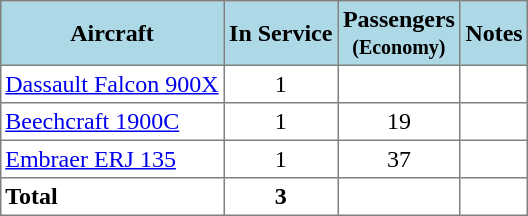<table class="toccolours" border="1" cellpadding="3" style="border-collapse:collapse; margin:1em auto;">
<tr bgcolor=lightblue>
<th>Aircraft</th>
<th>In Service</th>
<th>Passengers<br><small>(Economy)</small></th>
<th>Notes</th>
</tr>
<tr>
<td><a href='#'>Dassault Falcon 900X</a></td>
<td align="center">1</td>
<td align="center"></td>
<td></td>
</tr>
<tr>
<td><a href='#'>Beechcraft 1900C</a></td>
<td align="center">1</td>
<td align="center">19</td>
<td></td>
</tr>
<tr>
<td><a href='#'>Embraer ERJ 135</a></td>
<td align="center">1</td>
<td align="center">37</td>
<td></td>
</tr>
<tr>
<td><strong>Total</strong></td>
<th>3</th>
<th></th>
</tr>
</table>
